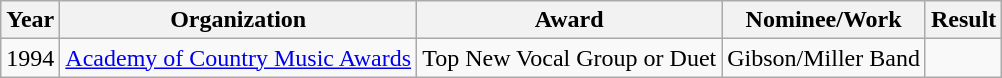<table class="wikitable">
<tr>
<th>Year</th>
<th>Organization</th>
<th>Award</th>
<th>Nominee/Work</th>
<th>Result</th>
</tr>
<tr>
<td>1994</td>
<td><a href='#'>Academy of Country Music Awards</a></td>
<td>Top New Vocal Group or Duet</td>
<td>Gibson/Miller Band</td>
<td></td>
</tr>
</table>
